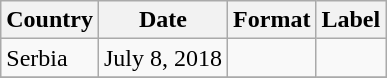<table class="wikitable plainrowheaders">
<tr>
<th scope="col">Country</th>
<th scope="col">Date</th>
<th scope="col">Format</th>
<th scope="col">Label</th>
</tr>
<tr>
<td>Serbia</td>
<td>July 8, 2018</td>
<td></td>
<td></td>
</tr>
<tr>
</tr>
</table>
